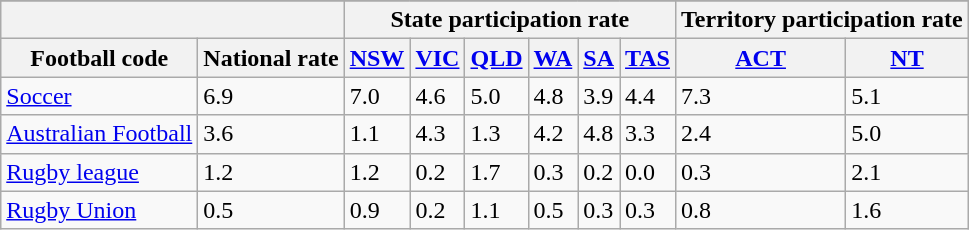<table class="sortable wikitable">
<tr>
</tr>
<tr>
<th colspan="2"></th>
<th colspan="6">State participation rate</th>
<th colspan="2">Territory participation rate</th>
</tr>
<tr>
<th>Football code</th>
<th>National rate</th>
<th> <a href='#'>NSW</a></th>
<th> <a href='#'>VIC</a></th>
<th> <a href='#'>QLD</a></th>
<th> <a href='#'>WA</a></th>
<th> <a href='#'>SA</a></th>
<th> <a href='#'>TAS</a></th>
<th> <a href='#'>ACT</a></th>
<th> <a href='#'>NT</a></th>
</tr>
<tr>
<td><a href='#'>Soccer</a></td>
<td>6.9</td>
<td>7.0</td>
<td>4.6</td>
<td>5.0</td>
<td>4.8</td>
<td>3.9</td>
<td>4.4</td>
<td>7.3</td>
<td>5.1</td>
</tr>
<tr>
<td><a href='#'>Australian Football</a></td>
<td>3.6</td>
<td>1.1</td>
<td>4.3</td>
<td>1.3</td>
<td>4.2</td>
<td>4.8</td>
<td>3.3</td>
<td>2.4</td>
<td>5.0</td>
</tr>
<tr>
<td><a href='#'>Rugby league</a></td>
<td>1.2</td>
<td>1.2</td>
<td>0.2</td>
<td>1.7</td>
<td>0.3</td>
<td>0.2</td>
<td>0.0</td>
<td>0.3</td>
<td>2.1</td>
</tr>
<tr>
<td><a href='#'>Rugby Union</a></td>
<td>0.5</td>
<td>0.9</td>
<td>0.2</td>
<td>1.1</td>
<td>0.5</td>
<td>0.3</td>
<td>0.3</td>
<td>0.8</td>
<td>1.6</td>
</tr>
</table>
